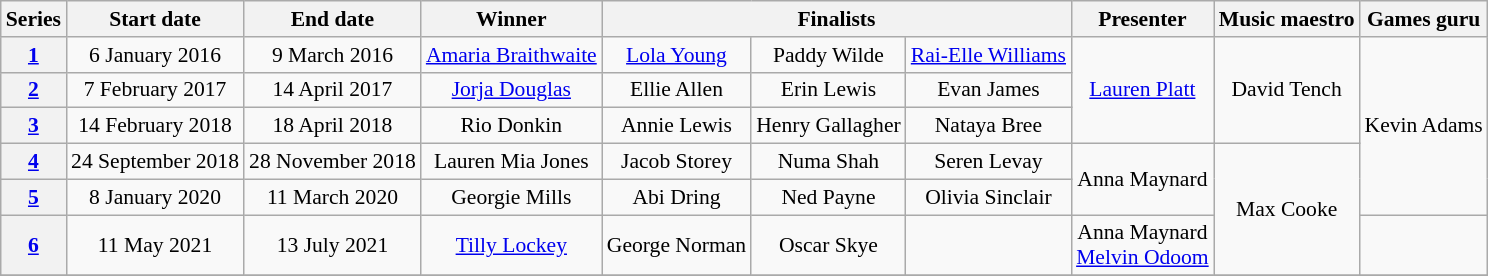<table class="wikitable" style="text-align:center; font-size:90%;">
<tr>
<th scope="col">Series</th>
<th scope="col">Start date</th>
<th scope="col">End date</th>
<th scope="col">Winner</th>
<th scope="col" colspan="3">Finalists</th>
<th scope="col">Presenter</th>
<th scope="col">Music maestro</th>
<th scope="col">Games guru</th>
</tr>
<tr>
<th><a href='#'>1</a></th>
<td>6 January 2016</td>
<td>9 March 2016</td>
<td><a href='#'>Amaria Braithwaite</a></td>
<td><a href='#'>Lola Young</a></td>
<td>Paddy Wilde</td>
<td><a href='#'>Rai-Elle Williams</a></td>
<td rowspan="3"><a href='#'>Lauren Platt</a></td>
<td rowspan="3">David Tench</td>
<td rowspan="5">Kevin Adams</td>
</tr>
<tr>
<th><a href='#'>2</a></th>
<td>7 February 2017</td>
<td>14 April 2017</td>
<td><a href='#'>Jorja Douglas</a></td>
<td>Ellie Allen</td>
<td>Erin Lewis</td>
<td>Evan James</td>
</tr>
<tr>
<th><a href='#'>3</a></th>
<td>14 February 2018</td>
<td>18 April 2018</td>
<td>Rio Donkin</td>
<td>Annie Lewis</td>
<td>Henry Gallagher</td>
<td>Nataya Bree</td>
</tr>
<tr>
<th><a href='#'>4</a></th>
<td>24 September 2018</td>
<td>28 November 2018</td>
<td>Lauren Mia Jones</td>
<td>Jacob Storey</td>
<td>Numa Shah</td>
<td>Seren Levay</td>
<td rowspan="2">Anna Maynard</td>
<td rowspan="3">Max Cooke</td>
</tr>
<tr>
<th><a href='#'>5</a></th>
<td>8 January 2020</td>
<td>11 March 2020</td>
<td>Georgie Mills</td>
<td>Abi Dring</td>
<td>Ned Payne</td>
<td>Olivia Sinclair</td>
</tr>
<tr>
<th><a href='#'>6</a></th>
<td>11 May 2021</td>
<td>13 July 2021</td>
<td><a href='#'>Tilly Lockey</a></td>
<td>George Norman</td>
<td>Oscar Skye</td>
<td></td>
<td>Anna Maynard<br><a href='#'>Melvin Odoom</a></td>
<td></td>
</tr>
<tr>
</tr>
</table>
